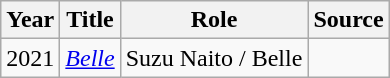<table class="wikitable sortable plainrowheaders">
<tr>
<th>Year</th>
<th>Title</th>
<th>Role</th>
<th class="unsortable">Source</th>
</tr>
<tr>
<td>2021</td>
<td><em><a href='#'>Belle</a></em></td>
<td>Suzu Naito / Belle</td>
<td></td>
</tr>
</table>
